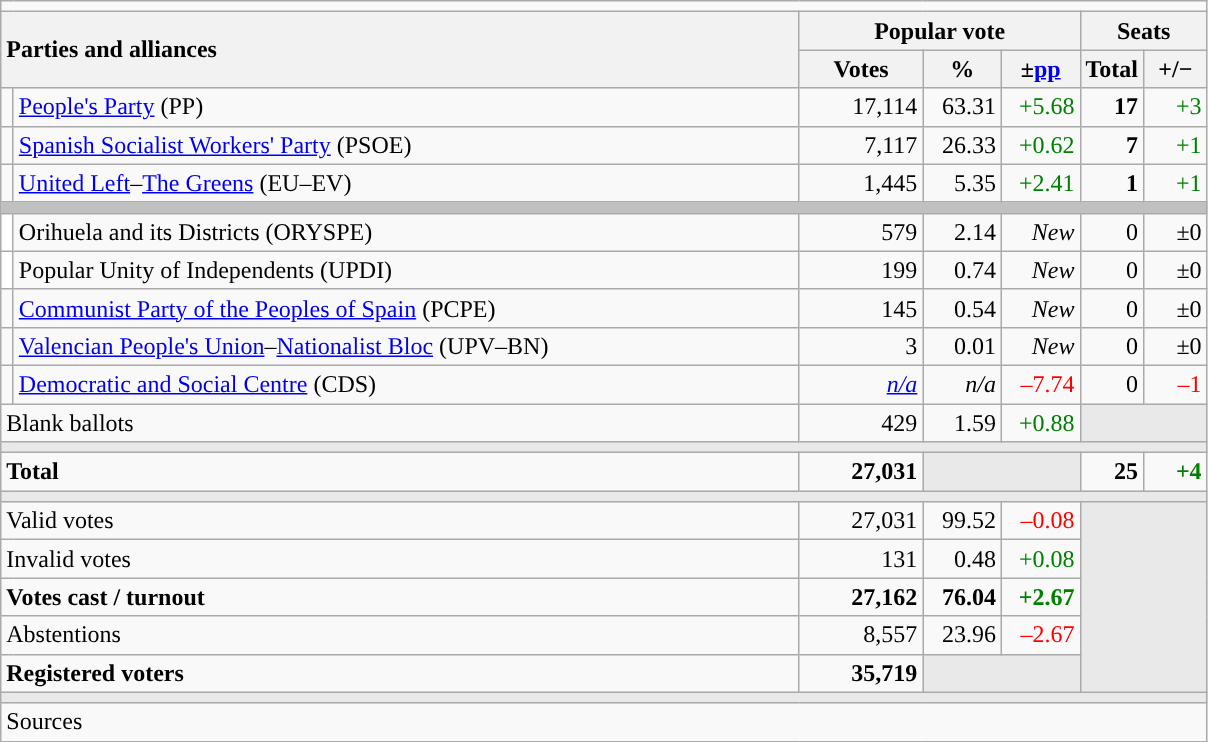<table class="wikitable" style="text-align:right;">
<tr>
<td colspan="7"></td>
</tr>
<tr>
<th style="text-align:left;" rowspan="2" colspan="2" width="525">Parties and alliances</th>
<th colspan="3">Popular vote</th>
<th colspan="2">Seats</th>
</tr>
<tr>
<th width="75">Votes</th>
<th width="45">%</th>
<th width="45">±<a href='#'>pp</a></th>
<th width="35">Total</th>
<th width="35">+/−</th>
</tr>
<tr>
<td width="1" style="color:inherit;background:"></td>
<td align="left"><a href='#'>People's Party</a> (PP)</td>
<td>17,114</td>
<td>63.31</td>
<td style="color:green;">+5.68</td>
<td><strong>17</strong></td>
<td style="color:green;">+3</td>
</tr>
<tr>
<td style="color:inherit;background:"></td>
<td align="left"><a href='#'>Spanish Socialist Workers' Party</a> (PSOE)</td>
<td>7,117</td>
<td>26.33</td>
<td style="color:green;">+0.62</td>
<td><strong>7</strong></td>
<td style="color:green;">+1</td>
</tr>
<tr>
<td style="color:inherit;background:"></td>
<td align="left"><a href='#'>United Left</a>–<a href='#'>The Greens</a> (EU–EV)</td>
<td>1,445</td>
<td>5.35</td>
<td style="color:green;">+2.41</td>
<td><strong>1</strong></td>
<td style="color:green;">+1</td>
</tr>
<tr>
<td colspan="7" bgcolor="#C0C0C0"></td>
</tr>
<tr>
<td bgcolor="white"></td>
<td align="left">Orihuela and its Districts (ORYSPE)</td>
<td>579</td>
<td>2.14</td>
<td><em>New</em></td>
<td>0</td>
<td>±0</td>
</tr>
<tr>
<td bgcolor="white"></td>
<td align="left">Popular Unity of Independents (UPDI)</td>
<td>199</td>
<td>0.74</td>
<td><em>New</em></td>
<td>0</td>
<td>±0</td>
</tr>
<tr>
<td style="color:inherit;background:"></td>
<td align="left"><a href='#'>Communist Party of the Peoples of Spain</a> (PCPE)</td>
<td>145</td>
<td>0.54</td>
<td><em>New</em></td>
<td>0</td>
<td>±0</td>
</tr>
<tr>
<td style="color:inherit;background:"></td>
<td align="left"><a href='#'>Valencian People's Union</a>–<a href='#'>Nationalist Bloc</a> (UPV–BN)</td>
<td>3</td>
<td>0.01</td>
<td><em>New</em></td>
<td>0</td>
<td>±0</td>
</tr>
<tr>
<td style="color:inherit;background:"></td>
<td align="left"><a href='#'>Democratic and Social Centre</a> (CDS)</td>
<td><em><a href='#'>n/a</a></em></td>
<td><em>n/a</em></td>
<td style="color:red;">–7.74</td>
<td>0</td>
<td style="color:red;">–1</td>
</tr>
<tr>
<td align="left" colspan="2">Blank ballots</td>
<td>429</td>
<td>1.59</td>
<td style="color:green;">+0.88</td>
<td bgcolor="#E9E9E9" colspan="2"></td>
</tr>
<tr>
<td colspan="7" bgcolor="#E9E9E9"></td>
</tr>
<tr style="font-weight:bold;">
<td align="left" colspan="2">Total</td>
<td>27,031</td>
<td bgcolor="#E9E9E9" colspan="2"></td>
<td>25</td>
<td style="color:green;">+4</td>
</tr>
<tr>
<td colspan="7" bgcolor="#E9E9E9"></td>
</tr>
<tr>
<td align="left" colspan="2">Valid votes</td>
<td>27,031</td>
<td>99.52</td>
<td style="color:red;">–0.08</td>
<td bgcolor="#E9E9E9" colspan="2" rowspan="5"></td>
</tr>
<tr>
<td align="left" colspan="2">Invalid votes</td>
<td>131</td>
<td>0.48</td>
<td style="color:green;">+0.08</td>
</tr>
<tr style="font-weight:bold;">
<td align="left" colspan="2">Votes cast / turnout</td>
<td>27,162</td>
<td>76.04</td>
<td style="color:green;">+2.67</td>
</tr>
<tr>
<td align="left" colspan="2">Abstentions</td>
<td>8,557</td>
<td>23.96</td>
<td style="color:red;">–2.67</td>
</tr>
<tr style="font-weight:bold;">
<td align="left" colspan="2">Registered voters</td>
<td>35,719</td>
<td bgcolor="#E9E9E9" colspan="2"></td>
</tr>
<tr>
<td colspan="7" bgcolor="#E9E9E9"></td>
</tr>
<tr>
<td align="left" colspan="7">Sources</td>
</tr>
</table>
